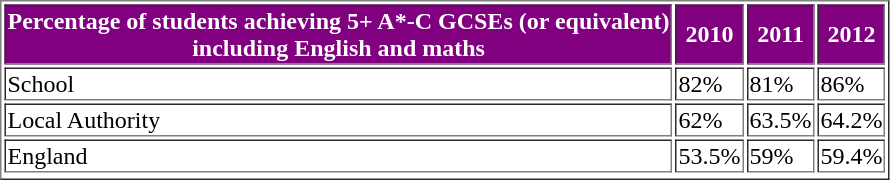<table border=yes>
<tr style="background: purple; color: white">
<th>Percentage of students achieving 5+ A*-C GCSEs (or equivalent)<br>including English and maths</th>
<th>2010</th>
<th>2011</th>
<th>2012</th>
</tr>
<tr>
<td>School</td>
<td>82%</td>
<td>81%</td>
<td>86%</td>
</tr>
<tr>
<td>Local Authority</td>
<td>62%</td>
<td>63.5%</td>
<td>64.2%</td>
</tr>
<tr>
<td>England</td>
<td>53.5%</td>
<td>59%</td>
<td>59.4%</td>
</tr>
<tr>
</tr>
</table>
